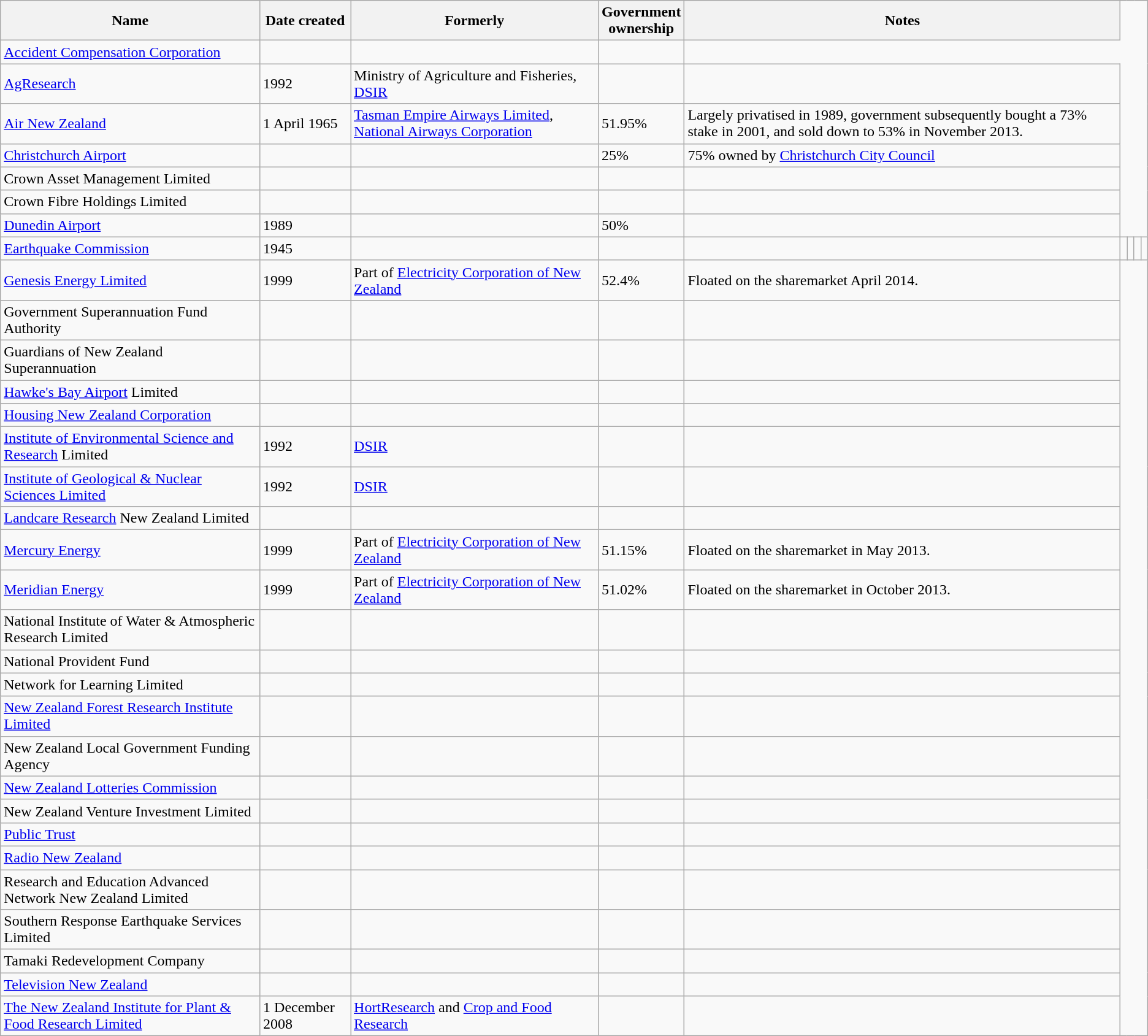<table class="wikitable sortable">
<tr>
<th>Name</th>
<th>Date created</th>
<th>Formerly</th>
<th>Government<br>ownership</th>
<th>Notes</th>
</tr>
<tr>
<td><a href='#'>Accident Compensation Corporation</a></td>
<td></td>
<td></td>
<td></td>
</tr>
<tr>
<td><a href='#'>AgResearch</a></td>
<td>1992</td>
<td>Ministry of Agriculture and Fisheries, <a href='#'>DSIR</a></td>
<td></td>
<td></td>
</tr>
<tr>
<td><a href='#'>Air New Zealand</a></td>
<td>1 April 1965</td>
<td><a href='#'>Tasman Empire Airways Limited</a>, <a href='#'>National Airways Corporation</a></td>
<td>51.95%</td>
<td>Largely privatised in 1989, government subsequently bought a 73% stake in 2001, and sold down to 53% in November 2013.</td>
</tr>
<tr>
<td><a href='#'>Christchurch Airport</a></td>
<td></td>
<td></td>
<td>25%</td>
<td>75% owned by <a href='#'>Christchurch City Council</a></td>
</tr>
<tr>
<td>Crown Asset Management Limited</td>
<td></td>
<td></td>
<td></td>
<td></td>
</tr>
<tr>
<td>Crown Fibre Holdings Limited</td>
<td></td>
<td></td>
<td></td>
<td></td>
</tr>
<tr>
<td><a href='#'>Dunedin Airport</a></td>
<td>1989</td>
<td></td>
<td>50%</td>
<td></td>
</tr>
<tr>
<td><a href='#'>Earthquake Commission</a></td>
<td>1945</td>
<td></td>
<td></td>
<td></td>
<td></td>
<td></td>
<td></td>
<td></td>
</tr>
<tr>
<td><a href='#'>Genesis Energy Limited</a></td>
<td>1999</td>
<td>Part of <a href='#'>Electricity Corporation of New Zealand</a></td>
<td>52.4%</td>
<td>Floated on the sharemarket April 2014.</td>
</tr>
<tr>
<td>Government Superannuation Fund Authority</td>
<td></td>
<td></td>
<td></td>
<td></td>
</tr>
<tr>
<td>Guardians of New Zealand Superannuation</td>
<td></td>
<td></td>
<td></td>
<td></td>
</tr>
<tr>
<td><a href='#'>Hawke's Bay Airport</a> Limited</td>
<td></td>
<td></td>
<td></td>
<td></td>
</tr>
<tr>
<td><a href='#'>Housing New Zealand Corporation</a></td>
<td></td>
<td></td>
<td></td>
<td></td>
</tr>
<tr>
<td><a href='#'>Institute of Environmental Science and Research</a> Limited</td>
<td>1992</td>
<td><a href='#'>DSIR</a></td>
<td></td>
<td></td>
</tr>
<tr>
<td><a href='#'>Institute of Geological & Nuclear Sciences Limited</a></td>
<td>1992</td>
<td><a href='#'>DSIR</a></td>
<td></td>
<td></td>
</tr>
<tr>
<td><a href='#'>Landcare Research</a> New Zealand Limited</td>
<td></td>
<td></td>
<td></td>
<td></td>
</tr>
<tr>
<td><a href='#'>Mercury Energy</a></td>
<td>1999</td>
<td>Part of <a href='#'>Electricity Corporation of New Zealand</a></td>
<td>51.15%</td>
<td>Floated on the sharemarket in May 2013.</td>
</tr>
<tr>
<td><a href='#'>Meridian Energy</a></td>
<td>1999</td>
<td>Part of <a href='#'>Electricity Corporation of New Zealand</a></td>
<td>51.02%</td>
<td>Floated on the sharemarket in October 2013.</td>
</tr>
<tr>
<td>National Institute of Water & Atmospheric Research Limited</td>
<td></td>
<td></td>
<td></td>
<td></td>
</tr>
<tr>
<td>National Provident Fund</td>
<td></td>
<td></td>
<td></td>
<td></td>
</tr>
<tr>
<td>Network for Learning Limited</td>
<td></td>
<td></td>
<td></td>
<td></td>
</tr>
<tr>
<td><a href='#'>New Zealand Forest Research Institute Limited</a></td>
<td></td>
<td></td>
<td></td>
<td></td>
</tr>
<tr>
<td>New Zealand Local Government Funding Agency</td>
<td></td>
<td></td>
<td></td>
<td></td>
</tr>
<tr>
<td><a href='#'>New Zealand Lotteries Commission</a></td>
<td></td>
<td></td>
<td></td>
<td></td>
</tr>
<tr>
<td>New Zealand Venture Investment Limited</td>
<td></td>
<td></td>
<td></td>
<td></td>
</tr>
<tr>
<td><a href='#'>Public Trust</a></td>
<td></td>
<td></td>
<td></td>
<td></td>
</tr>
<tr>
<td><a href='#'>Radio New Zealand</a></td>
<td></td>
<td></td>
<td></td>
<td></td>
</tr>
<tr>
<td>Research and Education Advanced Network New Zealand Limited</td>
<td></td>
<td></td>
<td></td>
<td></td>
</tr>
<tr>
<td>Southern Response Earthquake Services Limited</td>
<td></td>
<td></td>
<td></td>
<td></td>
</tr>
<tr>
<td>Tamaki Redevelopment Company</td>
<td></td>
<td></td>
<td></td>
<td></td>
</tr>
<tr>
<td><a href='#'>Television New Zealand</a></td>
<td></td>
<td></td>
<td></td>
<td></td>
</tr>
<tr>
<td><a href='#'>The New Zealand Institute for Plant & Food Research Limited</a></td>
<td>1 December 2008</td>
<td><a href='#'>HortResearch</a> and <a href='#'>Crop and Food Research</a></td>
<td></td>
<td></td>
</tr>
</table>
